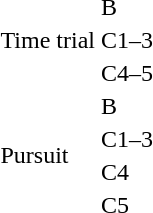<table>
<tr>
<td rowspan=3>Time trial<br></td>
<td>B</td>
<td></td>
<td></td>
<td></td>
</tr>
<tr>
<td>C1–3</td>
<td></td>
<td></td>
<td></td>
</tr>
<tr>
<td>C4–5</td>
<td></td>
<td></td>
<td></td>
</tr>
<tr>
<td rowspan=4>Pursuit<br></td>
<td>B</td>
<td></td>
<td></td>
<td></td>
</tr>
<tr>
<td>C1–3</td>
<td></td>
<td></td>
<td></td>
</tr>
<tr>
<td>C4</td>
<td></td>
<td></td>
<td></td>
</tr>
<tr>
<td>C5</td>
<td></td>
<td></td>
<td></td>
</tr>
</table>
